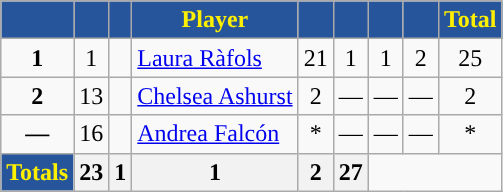<table class="wikitable" style="text-align:center">
<tr>
<th style="background:#26559B; color:#FFF000; "></th>
<th style="background:#26559B; color:#FFF000; "></th>
<th style="background:#26559B; color:#FFF000; "></th>
<th style="background:#26559B; color:#FFF000; ">Player</th>
<th style="background:#26559B; color:#FFF000; "></th>
<th style="background:#26559B; color:#FFF000; "></th>
<th style="background:#26559B; color:#FFF000; "></th>
<th style="background:#26559B; color:#FFF000; "></th>
<th style="background:#26559B; color:#FFF000; ">Total</th>
</tr>
<tr>
<td><strong>1</strong></td>
<td>1</td>
<td></td>
<td align="left"><a href='#'>Laura Ràfols</a></td>
<td>21</td>
<td>1</td>
<td>1</td>
<td>2</td>
<td>25</td>
</tr>
<tr>
<td><strong>2</strong></td>
<td>13</td>
<td></td>
<td align="left"><a href='#'>Chelsea Ashurst</a></td>
<td>2</td>
<td>—</td>
<td>—</td>
<td>—</td>
<td>2</td>
</tr>
<tr>
<td><strong>—</strong></td>
<td>16</td>
<td></td>
<td align="left"><a href='#'>Andrea Falcón</a></td>
<td>*</td>
<td>—</td>
<td>—</td>
<td>—</td>
<td>*</td>
</tr>
<tr>
<th style="background:#26559B; color:#FFF000; "><strong>Totals</strong></th>
<th>23</th>
<th>1</th>
<th>1</th>
<th>2</th>
<th>27</th>
</tr>
</table>
